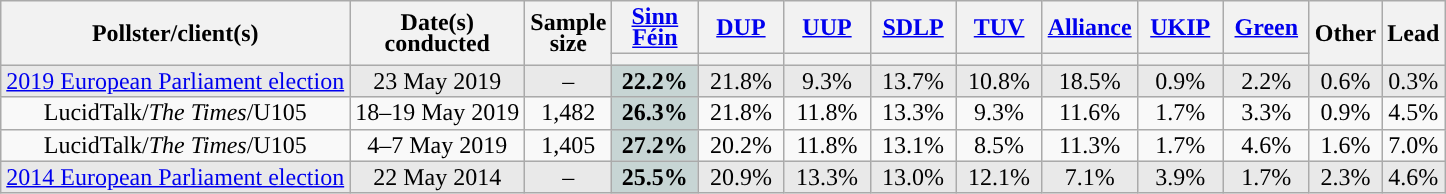<table class="wikitable sortable mw-datatable" style="text-align:center;line-height:14px;">
<tr>
<th rowspan="2">Pollster/client(s)</th>
<th rowspan="2">Date(s)<br>conducted</th>
<th data-sort-type="number" rowspan="2">Sample<br>size</th>
<th class="unsortable" style="width:50px;"><a href='#'>Sinn Féin</a></th>
<th class="unsortable" style="width:50px;"><a href='#'>DUP</a></th>
<th class="unsortable" style="width:50px;"><a href='#'>UUP</a></th>
<th class="unsortable" style="width:50px;"><a href='#'>SDLP</a></th>
<th class="unsortable" style="width:50px;"><a href='#'>TUV</a></th>
<th class="unsortable" style="width:50px;"><a href='#'>Alliance</a></th>
<th class="unsortable" style="width:50px;"><a href='#'>UKIP</a></th>
<th class="unsortable" style="width:50px;"><a href='#'>Green</a></th>
<th class="unsortable" rowspan="2">Other</th>
<th data-sort-type="number" rowspan="2">Lead</th>
</tr>
<tr>
<th data-sort-type="number" style="background:"></th>
<th data-sort-type="number" style="background:"></th>
<th data-sort-type="number" style="background:"></th>
<th data-sort-type="number" style="background:"></th>
<th data-sort-type="number" style="background:"></th>
<th data-sort-type="number" style="background:"></th>
<th data-sort-type="number" style="background:"></th>
<th data-sort-type="number" style="background:"></th>
</tr>
<tr style="background:#E9E9E9;">
<td><a href='#'>2019 European Parliament election</a></td>
<td data-sort-value="2019-05-23">23 May 2019</td>
<td>–</td>
<td style="background:#C7D5D4;"><strong>22.2%</strong></td>
<td>21.8%</td>
<td>9.3%</td>
<td>13.7%</td>
<td>10.8%</td>
<td>18.5%</td>
<td>0.9%</td>
<td>2.2%</td>
<td>0.6%</td>
<td style="background:">0.3%</td>
</tr>
<tr>
<td>LucidTalk/<em>The Times</em>/U105</td>
<td data-sort-value="2019-05-19">18–19 May 2019</td>
<td>1,482</td>
<td style="background:#C7D5D4;"><strong>26.3%</strong></td>
<td>21.8%</td>
<td>11.8%</td>
<td>13.3%</td>
<td>9.3%</td>
<td>11.6%</td>
<td>1.7%</td>
<td>3.3%</td>
<td>0.9%</td>
<td style="background:">4.5%</td>
</tr>
<tr>
<td>LucidTalk/<em>The Times</em>/U105</td>
<td data-sort-value="2019-05-07">4–7 May 2019</td>
<td>1,405</td>
<td style="background:#C7D5D4;"><strong>27.2%</strong></td>
<td>20.2%</td>
<td>11.8%</td>
<td>13.1%</td>
<td>8.5%</td>
<td>11.3%</td>
<td>1.7%</td>
<td>4.6%</td>
<td>1.6%</td>
<td style="background:">7.0%</td>
</tr>
<tr style="background:#E9E9E9;">
<td><a href='#'>2014 European Parliament election</a></td>
<td data-sort-value="2014-05-22">22 May 2014</td>
<td>–</td>
<td style="background:#C7D5D4;"><strong>25.5%</strong></td>
<td>20.9%</td>
<td>13.3%</td>
<td>13.0%</td>
<td>12.1%</td>
<td>7.1%</td>
<td>3.9%</td>
<td>1.7%</td>
<td>2.3%</td>
<td style="background:">4.6%</td>
</tr>
</table>
